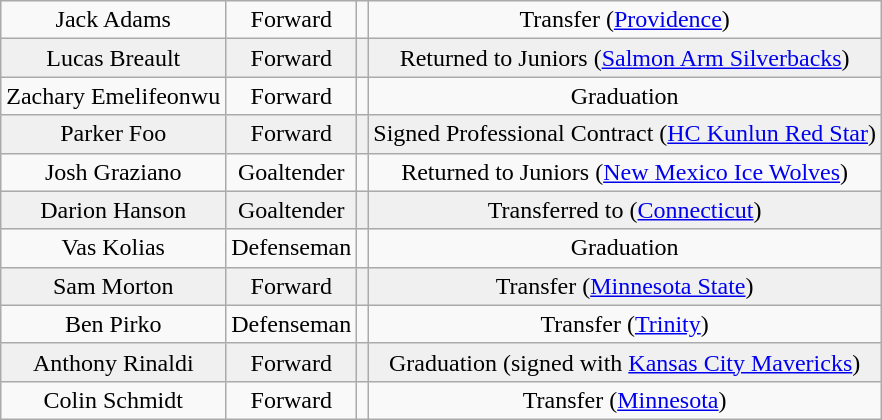<table class="wikitable">
<tr align="center" bgcolor="">
<td>Jack Adams</td>
<td>Forward</td>
<td></td>
<td>Transfer (<a href='#'>Providence</a>)</td>
</tr>
<tr align="center" bgcolor="f0f0f0">
<td>Lucas Breault</td>
<td>Forward</td>
<td></td>
<td>Returned to Juniors (<a href='#'>Salmon Arm Silverbacks</a>)</td>
</tr>
<tr align="center" bgcolor="">
<td>Zachary Emelifeonwu</td>
<td>Forward</td>
<td></td>
<td>Graduation</td>
</tr>
<tr align="center" bgcolor="f0f0f0">
<td>Parker Foo</td>
<td>Forward</td>
<td></td>
<td>Signed Professional Contract (<a href='#'>HC Kunlun Red Star</a>)</td>
</tr>
<tr align="center" bgcolor="">
<td>Josh Graziano</td>
<td>Goaltender</td>
<td></td>
<td>Returned to Juniors (<a href='#'>New Mexico Ice Wolves</a>)</td>
</tr>
<tr align="center" bgcolor="f0f0f0">
<td>Darion Hanson</td>
<td>Goaltender</td>
<td></td>
<td>Transferred to (<a href='#'>Connecticut</a>)</td>
</tr>
<tr align="center" bgcolor="">
<td>Vas Kolias</td>
<td>Defenseman</td>
<td></td>
<td>Graduation</td>
</tr>
<tr align="center" bgcolor="f0f0f0">
<td>Sam Morton</td>
<td>Forward</td>
<td></td>
<td>Transfer (<a href='#'>Minnesota State</a>)</td>
</tr>
<tr align="center" bgcolor="">
<td>Ben Pirko</td>
<td>Defenseman</td>
<td></td>
<td>Transfer (<a href='#'>Trinity</a>)</td>
</tr>
<tr align="center" bgcolor="f0f0f0">
<td>Anthony Rinaldi</td>
<td>Forward</td>
<td></td>
<td>Graduation (signed with <a href='#'>Kansas City Mavericks</a>)</td>
</tr>
<tr align="center" bgcolor="">
<td>Colin Schmidt</td>
<td>Forward</td>
<td></td>
<td>Transfer (<a href='#'>Minnesota</a>)</td>
</tr>
</table>
